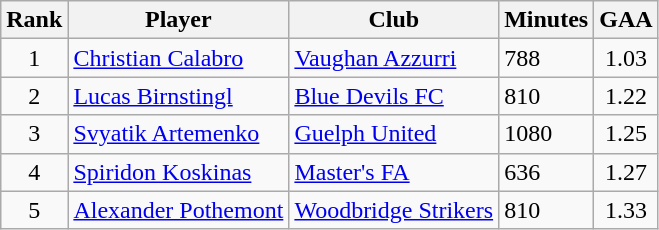<table class="wikitable">
<tr>
<th>Rank</th>
<th>Player</th>
<th>Club</th>
<th>Minutes</th>
<th>GAA</th>
</tr>
<tr>
<td style="text-align:center">1</td>
<td><a href='#'>Christian Calabro</a></td>
<td><a href='#'>Vaughan Azzurri</a></td>
<td>788</td>
<td style="text-align:center">1.03</td>
</tr>
<tr>
<td style="text-align:center">2</td>
<td><a href='#'>Lucas Birnstingl</a></td>
<td><a href='#'>Blue Devils FC</a></td>
<td>810</td>
<td style="text-align:center">1.22</td>
</tr>
<tr>
<td style="text-align:center">3</td>
<td><a href='#'>Svyatik Artemenko</a></td>
<td><a href='#'>Guelph United</a></td>
<td>1080</td>
<td style="text-align:center">1.25</td>
</tr>
<tr>
<td style="text-align:center">4</td>
<td><a href='#'>Spiridon Koskinas</a></td>
<td><a href='#'>Master's FA</a></td>
<td>636</td>
<td style="text-align:center">1.27</td>
</tr>
<tr>
<td style="text-align:center">5</td>
<td><a href='#'>Alexander Pothemont</a></td>
<td><a href='#'>Woodbridge Strikers</a></td>
<td>810</td>
<td style="text-align:center">1.33</td>
</tr>
</table>
